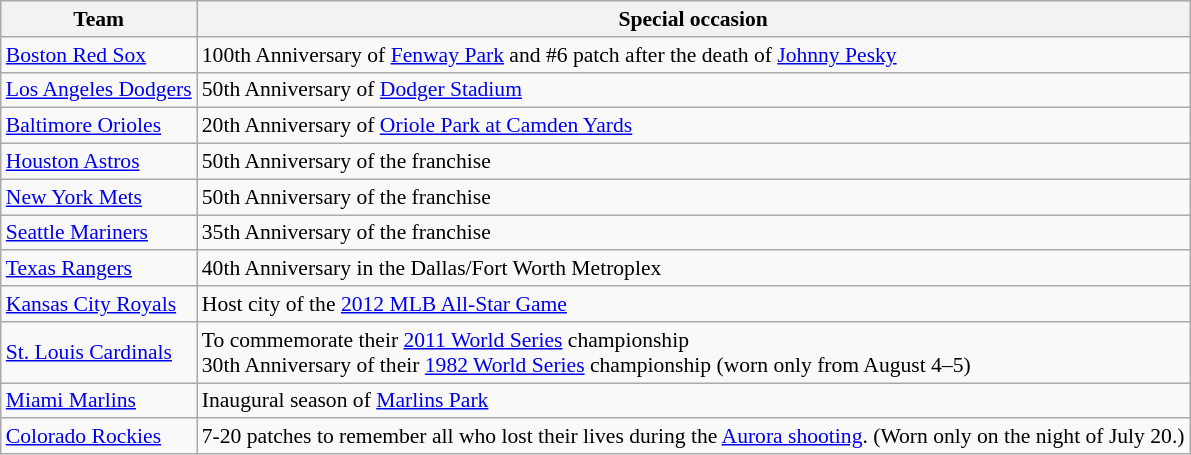<table class="wikitable" style="font-size:90%;">
<tr>
<th>Team</th>
<th>Special occasion</th>
</tr>
<tr>
<td><a href='#'>Boston Red Sox</a></td>
<td>100th Anniversary of <a href='#'>Fenway Park</a> and #6 patch after the death of <a href='#'>Johnny Pesky</a></td>
</tr>
<tr>
<td><a href='#'>Los Angeles Dodgers</a></td>
<td>50th Anniversary of <a href='#'>Dodger Stadium</a></td>
</tr>
<tr>
<td><a href='#'>Baltimore Orioles</a></td>
<td>20th Anniversary of <a href='#'>Oriole Park at Camden Yards</a></td>
</tr>
<tr>
<td><a href='#'>Houston Astros</a></td>
<td>50th Anniversary of the franchise</td>
</tr>
<tr>
<td><a href='#'>New York Mets</a></td>
<td>50th Anniversary of the franchise</td>
</tr>
<tr>
<td><a href='#'>Seattle Mariners</a></td>
<td>35th Anniversary of the franchise</td>
</tr>
<tr>
<td><a href='#'>Texas Rangers</a></td>
<td>40th Anniversary in the Dallas/Fort Worth Metroplex</td>
</tr>
<tr>
<td><a href='#'>Kansas City Royals</a></td>
<td>Host city of the <a href='#'>2012 MLB All-Star Game</a></td>
</tr>
<tr>
<td><a href='#'>St. Louis Cardinals</a></td>
<td>To commemorate their <a href='#'>2011 World Series</a> championship<br>30th Anniversary of their <a href='#'>1982 World Series</a> championship (worn only from August 4–5)</td>
</tr>
<tr>
<td><a href='#'>Miami Marlins</a></td>
<td>Inaugural season of <a href='#'>Marlins Park</a></td>
</tr>
<tr>
<td><a href='#'>Colorado Rockies</a></td>
<td>7-20 patches to remember all who lost their lives during the <a href='#'>Aurora shooting</a>. (Worn only on the night of July 20.)</td>
</tr>
</table>
